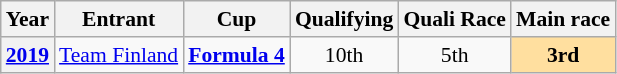<table class="wikitable" style="text-align:center; font-size:90%">
<tr>
<th>Year</th>
<th>Entrant</th>
<th>Cup</th>
<th>Qualifying</th>
<th>Quali Race</th>
<th>Main race</th>
</tr>
<tr>
<th><a href='#'>2019</a></th>
<td> <a href='#'>Team Finland</a></td>
<td><a href='#'><strong><span>Formula 4</span></strong></a></td>
<td>10th</td>
<td>5th</td>
<td style="background:#FFDF9F;"><strong>3rd</strong></td>
</tr>
</table>
